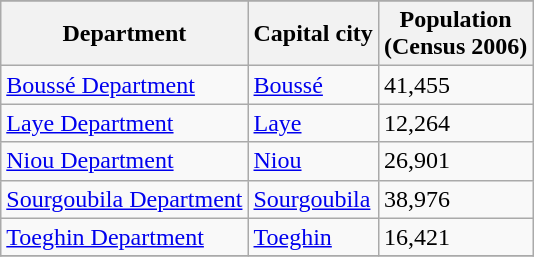<table class="wikitable">
<tr>
</tr>
<tr>
<th>Department</th>
<th>Capital city</th>
<th>Population <br>(Census 2006)</th>
</tr>
<tr>
<td><a href='#'>Boussé Department</a></td>
<td><a href='#'>Boussé</a></td>
<td>41,455</td>
</tr>
<tr>
<td><a href='#'>Laye Department</a></td>
<td><a href='#'>Laye</a></td>
<td>12,264</td>
</tr>
<tr>
<td><a href='#'>Niou Department</a></td>
<td><a href='#'>Niou</a></td>
<td>26,901</td>
</tr>
<tr>
<td><a href='#'>Sourgoubila Department</a></td>
<td><a href='#'>Sourgoubila</a></td>
<td>38,976</td>
</tr>
<tr>
<td><a href='#'>Toeghin Department</a></td>
<td><a href='#'>Toeghin</a></td>
<td>16,421</td>
</tr>
<tr>
</tr>
</table>
